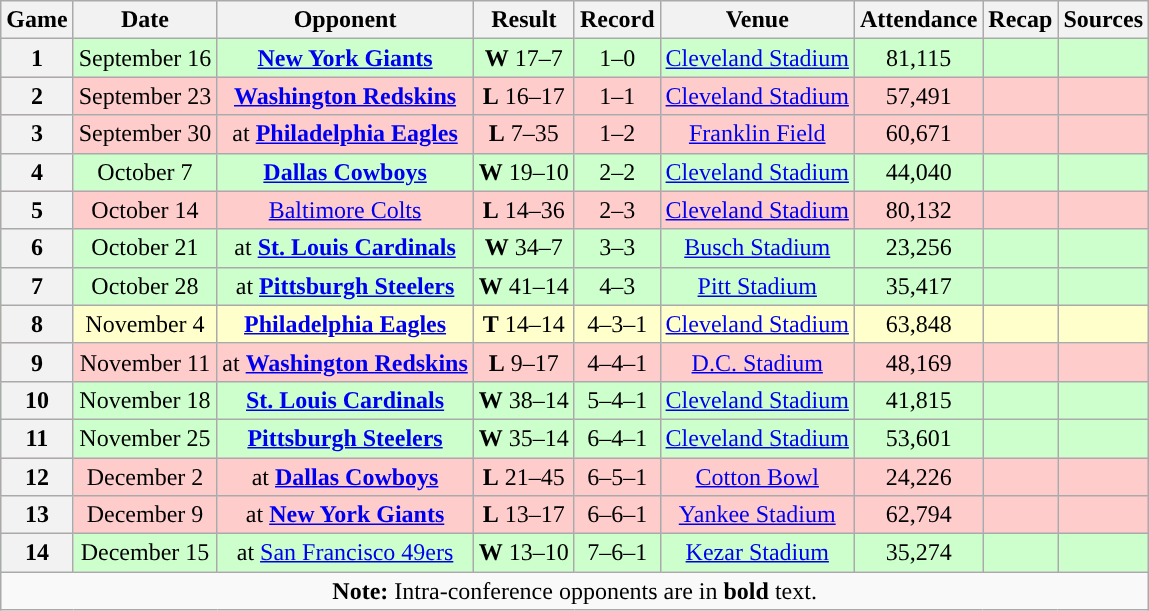<table class="wikitable" style="text-align:center">
<tr>
<th>Game</th>
<th>Date</th>
<th>Opponent</th>
<th>Result</th>
<th>Record</th>
<th>Venue</th>
<th>Attendance</th>
<th>Recap</th>
<th>Sources</th>
</tr>
<tr style="background:#cfc">
<th>1</th>
<td>September 16</td>
<td><strong><a href='#'>New York Giants</a></strong></td>
<td><strong>W</strong> 17–7</td>
<td>1–0</td>
<td><a href='#'>Cleveland Stadium</a></td>
<td>81,115</td>
<td></td>
<td></td>
</tr>
<tr style="background:#fcc">
<th>2</th>
<td>September 23</td>
<td><strong><a href='#'>Washington Redskins</a></strong></td>
<td><strong>L</strong> 16–17</td>
<td>1–1</td>
<td><a href='#'>Cleveland Stadium</a></td>
<td>57,491</td>
<td></td>
<td></td>
</tr>
<tr style="background:#fcc">
<th>3</th>
<td>September 30</td>
<td>at <strong><a href='#'>Philadelphia Eagles</a></strong></td>
<td><strong>L</strong> 7–35</td>
<td>1–2</td>
<td><a href='#'>Franklin Field</a></td>
<td>60,671</td>
<td></td>
<td></td>
</tr>
<tr style="background:#cfc">
<th>4</th>
<td>October 7</td>
<td><strong><a href='#'>Dallas Cowboys</a></strong></td>
<td><strong>W</strong> 19–10</td>
<td>2–2</td>
<td><a href='#'>Cleveland Stadium</a></td>
<td>44,040</td>
<td></td>
<td></td>
</tr>
<tr style="background:#fcc">
<th>5</th>
<td>October 14</td>
<td><a href='#'>Baltimore Colts</a></td>
<td><strong>L</strong> 14–36</td>
<td>2–3</td>
<td><a href='#'>Cleveland Stadium</a></td>
<td>80,132</td>
<td></td>
<td></td>
</tr>
<tr style="background:#cfc">
<th>6</th>
<td>October 21</td>
<td>at <strong><a href='#'>St. Louis Cardinals</a></strong></td>
<td><strong>W</strong> 34–7</td>
<td>3–3</td>
<td><a href='#'>Busch Stadium</a></td>
<td>23,256</td>
<td></td>
<td></td>
</tr>
<tr style="background:#cfc">
<th>7</th>
<td>October 28</td>
<td>at <strong><a href='#'>Pittsburgh Steelers</a></strong></td>
<td><strong>W</strong> 41–14</td>
<td>4–3</td>
<td><a href='#'>Pitt Stadium</a></td>
<td>35,417</td>
<td></td>
<td></td>
</tr>
<tr style="background:#ffc">
<th>8</th>
<td>November 4</td>
<td><strong><a href='#'>Philadelphia Eagles</a></strong></td>
<td><strong>T</strong> 14–14</td>
<td>4–3–1</td>
<td><a href='#'>Cleveland Stadium</a></td>
<td>63,848</td>
<td></td>
<td></td>
</tr>
<tr style="background:#fcc">
<th>9</th>
<td>November 11</td>
<td>at <strong><a href='#'>Washington Redskins</a></strong></td>
<td><strong>L</strong> 9–17</td>
<td>4–4–1</td>
<td><a href='#'>D.C. Stadium</a></td>
<td>48,169</td>
<td></td>
<td></td>
</tr>
<tr style="background:#cfc">
<th>10</th>
<td>November 18</td>
<td><strong><a href='#'>St. Louis Cardinals</a></strong></td>
<td><strong>W</strong> 38–14</td>
<td>5–4–1</td>
<td><a href='#'>Cleveland Stadium</a></td>
<td>41,815</td>
<td></td>
<td></td>
</tr>
<tr style="background:#cfc">
<th>11</th>
<td>November 25</td>
<td><strong><a href='#'>Pittsburgh Steelers</a></strong></td>
<td><strong>W</strong> 35–14</td>
<td>6–4–1</td>
<td><a href='#'>Cleveland Stadium</a></td>
<td>53,601</td>
<td></td>
<td></td>
</tr>
<tr style="background:#fcc">
<th>12</th>
<td>December 2</td>
<td>at <strong><a href='#'>Dallas Cowboys</a></strong></td>
<td><strong>L</strong> 21–45</td>
<td>6–5–1</td>
<td><a href='#'>Cotton Bowl</a></td>
<td>24,226</td>
<td></td>
<td></td>
</tr>
<tr style="background:#fcc">
<th>13</th>
<td>December 9</td>
<td>at <strong><a href='#'>New York Giants</a></strong></td>
<td><strong>L</strong> 13–17</td>
<td>6–6–1</td>
<td><a href='#'>Yankee Stadium</a></td>
<td>62,794</td>
<td></td>
<td></td>
</tr>
<tr style="background:#cfc">
<th>14</th>
<td>December 15</td>
<td>at <a href='#'>San Francisco 49ers</a></td>
<td><strong>W</strong> 13–10</td>
<td>7–6–1</td>
<td><a href='#'>Kezar Stadium</a></td>
<td>35,274</td>
<td></td>
<td></td>
</tr>
<tr>
<td colspan="10"><strong>Note:</strong> Intra-conference opponents are in <strong>bold</strong> text.</td>
</tr>
</table>
